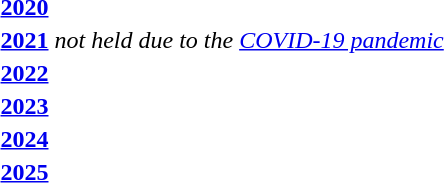<table>
<tr>
<th><a href='#'>2020</a></th>
<td></td>
<td></td>
<td></td>
</tr>
<tr>
<th><a href='#'>2021</a></th>
<td colspan=3 align=center><em>not held due to the <a href='#'>COVID-19 pandemic</a></em></td>
</tr>
<tr>
<th><a href='#'>2022</a></th>
<td></td>
<td></td>
<td></td>
</tr>
<tr>
<th><a href='#'>2023</a></th>
<td></td>
<td></td>
<td></td>
</tr>
<tr>
<th><a href='#'>2024</a></th>
<td></td>
<td></td>
<td></td>
</tr>
<tr>
<th><a href='#'>2025</a></th>
<td></td>
<td></td>
<td></td>
</tr>
</table>
